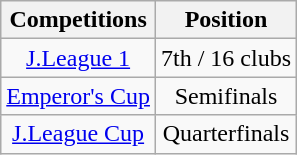<table class="wikitable" style="text-align:center;">
<tr>
<th>Competitions</th>
<th>Position</th>
</tr>
<tr>
<td><a href='#'>J.League 1</a></td>
<td>7th / 16 clubs</td>
</tr>
<tr>
<td><a href='#'>Emperor's Cup</a></td>
<td>Semifinals</td>
</tr>
<tr>
<td><a href='#'>J.League Cup</a></td>
<td>Quarterfinals</td>
</tr>
</table>
